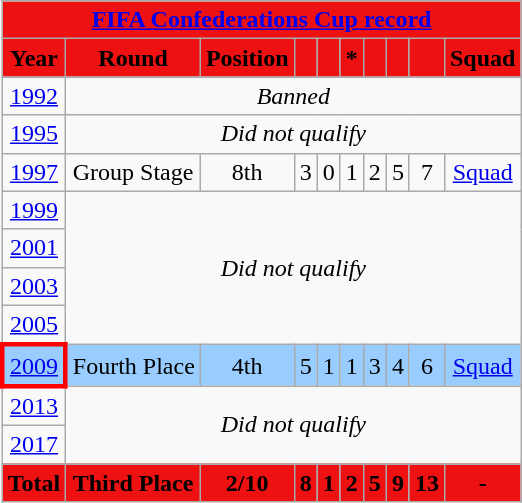<table class="wikitable" style="text-align: center;">
<tr>
<th style=background:#e11; colspan=10><a href='#'>FIFA Confederations Cup record</a></th>
</tr>
<tr>
<th style=background:#e11>Year</th>
<th style=background:#e11>Round</th>
<th style=background:#e11>Position</th>
<th style=background:#e11></th>
<th style=background:#e11></th>
<th style=background:#e11>*</th>
<th style=background:#e11></th>
<th style=background:#e11></th>
<th style=background:#e11></th>
<th style=background:#e11>Squad</th>
</tr>
<tr>
<td> <a href='#'>1992</a></td>
<td colspan=9><em>Banned</em></td>
</tr>
<tr>
<td> <a href='#'>1995</a></td>
<td colspan=9><em>Did not qualify</em></td>
</tr>
<tr>
<td> <a href='#'>1997</a></td>
<td>Group Stage</td>
<td>8th</td>
<td>3</td>
<td>0</td>
<td>1</td>
<td>2</td>
<td>5</td>
<td>7</td>
<td><a href='#'>Squad</a></td>
</tr>
<tr>
<td> <a href='#'>1999</a></td>
<td rowspan=4 colspan=9><em>Did not qualify</em></td>
</tr>
<tr>
<td>  <a href='#'>2001</a></td>
</tr>
<tr>
<td> <a href='#'>2003</a></td>
</tr>
<tr>
<td> <a href='#'>2005</a></td>
</tr>
<tr bgcolor=#9acdff>
<td style="border: 3px solid red"> <a href='#'>2009</a></td>
<td>Fourth Place</td>
<td>4th</td>
<td>5</td>
<td>1</td>
<td>1</td>
<td>3</td>
<td>4</td>
<td>6</td>
<td><a href='#'>Squad</a></td>
</tr>
<tr>
<td> <a href='#'>2013</a></td>
<td rowspan=2 colspan=9><em>Did not qualify</em></td>
</tr>
<tr>
<td> <a href='#'>2017</a></td>
</tr>
<tr>
<th style="background:#e11;"><strong>Total</strong></th>
<th style="background:#e11;"><strong>Third Place</strong></th>
<th style="background:#e11;"><strong>2/10</strong></th>
<th style="background:#e11;"><strong>8</strong></th>
<th style="background:#e11;"><strong>1</strong></th>
<th style="background:#e11;"><strong>2</strong></th>
<th style="background:#e11;"><strong>5</strong></th>
<th style="background:#e11;"><strong>9</strong></th>
<th style="background:#e11;"><strong>13</strong></th>
<th style="background:#e11;"><strong>-</strong></th>
</tr>
</table>
